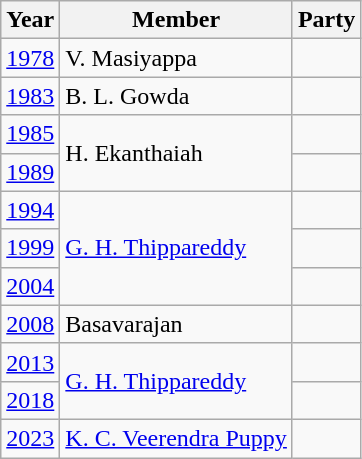<table class="wikitable sortable">
<tr>
<th>Year</th>
<th>Member</th>
<th colspan="2">Party</th>
</tr>
<tr>
<td><a href='#'>1978</a></td>
<td>V. Masiyappa</td>
<td></td>
</tr>
<tr>
<td><a href='#'>1983</a></td>
<td>B. L. Gowda</td>
<td></td>
</tr>
<tr>
<td><a href='#'>1985</a></td>
<td rowspan="2">H. Ekanthaiah</td>
</tr>
<tr>
<td><a href='#'>1989</a></td>
<td></td>
</tr>
<tr>
<td><a href='#'>1994</a></td>
<td rowspan="3"><a href='#'>G. H. Thippareddy</a></td>
<td></td>
</tr>
<tr>
<td><a href='#'>1999</a></td>
</tr>
<tr>
<td><a href='#'>2004</a></td>
<td></td>
</tr>
<tr>
<td><a href='#'>2008</a></td>
<td>Basavarajan</td>
<td></td>
</tr>
<tr>
<td><a href='#'>2013</a></td>
<td rowspan="2"><a href='#'>G. H. Thippareddy</a></td>
<td></td>
</tr>
<tr>
<td><a href='#'>2018</a></td>
</tr>
<tr>
<td><a href='#'>2023</a></td>
<td><a href='#'>K. C. Veerendra Puppy</a></td>
<td></td>
</tr>
</table>
